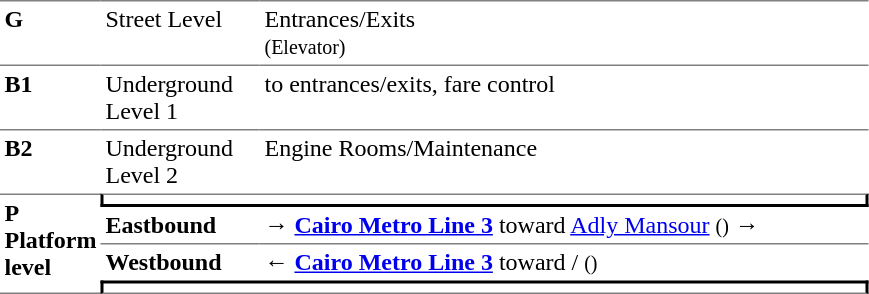<table table border=0 cellspacing=0 cellpadding=3>
<tr>
<td style="border-top:solid 1px gray;border-bottom:solid 1px gray;" valign=top width=50><strong>G</strong></td>
<td style="border-top:solid 1px gray;border-bottom:solid 1px gray;" valign=top width=100>Street Level</td>
<td style="border-top:solid 1px gray;border-bottom:solid 1px gray;" valign=top width=400>Entrances/Exits<br><small> (Elevator)</small></td>
</tr>
<tr>
<td style="border-bottom:solid 1px gray;" valign=top width=50><strong>B1</strong></td>
<td style="border-bottom:solid 1px gray;" valign=top width=100>Underground Level 1</td>
<td style="border-bottom:solid 1px gray;" valign=top width=400>to entrances/exits, fare control</td>
</tr>
<tr>
<td valign=top width=50><strong>B2</strong></td>
<td valign=top width=100>Underground Level 2</td>
<td valign=top width=400>Engine Rooms/Maintenance</td>
</tr>
<tr>
<td style="border-top:solid 1px gray;border-bottom:solid 1px gray;" valign=top width=50 rowspan=4><strong>P<br>Platform level</strong></td>
<td style="border-top:solid 1px gray;border-right:solid 2px black;border-left:solid 2px black;border-bottom:solid 2px black;text-align:center;" colspan=2></td>
</tr>
<tr>
<td style="border-bottom:solid 1px gray;" width=100><span><strong>Eastbound</strong></span></td>
<td style="border-bottom:solid 1px gray;" width=400><span>→</span> <a href='#'><span><strong>Cairo Metro Line 3</strong></span></a> toward <a href='#'>Adly Mansour</a> <small>()</small> →</td>
</tr>
<tr>
<td><span><strong>Westbound</strong></span></td>
<td>← <a href='#'><span><strong>Cairo Metro Line 3</strong></span></a> toward / <small>()</small></td>
</tr>
<tr>
<td style="border-bottom:solid 1px gray;border-top:solid 2px black;border-right:solid 2px black;border-left:solid 2px black;text-align:center;" colspan=2></td>
</tr>
</table>
